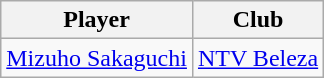<table class="wikitable">
<tr>
<th>Player</th>
<th>Club</th>
</tr>
<tr>
<td> <a href='#'>Mizuho Sakaguchi</a></td>
<td><a href='#'>NTV Beleza</a></td>
</tr>
</table>
